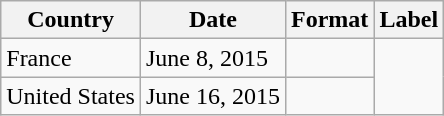<table class="wikitable">
<tr>
<th>Country</th>
<th>Date</th>
<th>Format</th>
<th>Label</th>
</tr>
<tr>
<td>France</td>
<td>June 8, 2015</td>
<td></td>
<td rowspan="2"></td>
</tr>
<tr>
<td>United States</td>
<td>June 16, 2015</td>
<td></td>
</tr>
</table>
